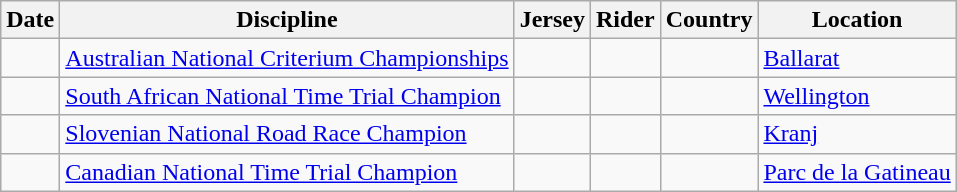<table class="wikitable">
<tr>
<th>Date</th>
<th>Discipline</th>
<th>Jersey</th>
<th>Rider</th>
<th>Country</th>
<th>Location</th>
</tr>
<tr>
<td></td>
<td><a href='#'>Australian National Criterium Championships</a></td>
<td></td>
<td></td>
<td></td>
<td><a href='#'>Ballarat</a></td>
</tr>
<tr>
<td></td>
<td><a href='#'>South African National Time Trial Champion</a></td>
<td></td>
<td></td>
<td></td>
<td><a href='#'>Wellington</a></td>
</tr>
<tr>
<td></td>
<td><a href='#'>Slovenian National Road Race Champion</a></td>
<td></td>
<td></td>
<td></td>
<td><a href='#'>Kranj</a></td>
</tr>
<tr>
<td></td>
<td><a href='#'>Canadian National Time Trial Champion</a></td>
<td></td>
<td></td>
<td></td>
<td><a href='#'>Parc de la Gatineau</a></td>
</tr>
</table>
